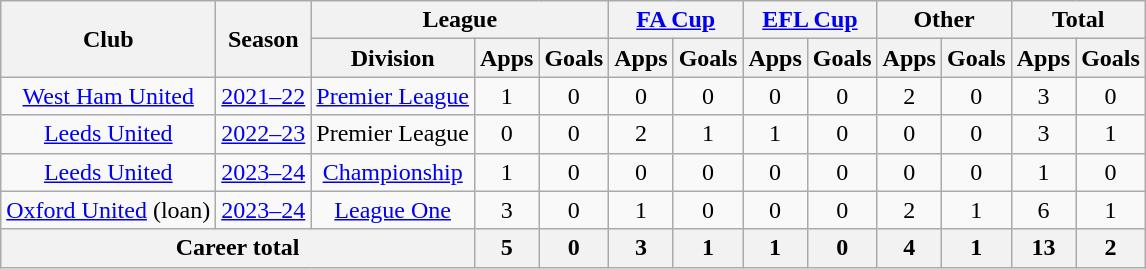<table class=wikitable style=text-align:center>
<tr>
<th rowspan=2>Club</th>
<th rowspan=2>Season</th>
<th colspan=3>League</th>
<th colspan=2><a href='#'>FA Cup</a></th>
<th colspan=2><a href='#'>EFL Cup</a></th>
<th colspan=2>Other</th>
<th colspan=2>Total</th>
</tr>
<tr>
<th>Division</th>
<th>Apps</th>
<th>Goals</th>
<th>Apps</th>
<th>Goals</th>
<th>Apps</th>
<th>Goals</th>
<th>Apps</th>
<th>Goals</th>
<th>Apps</th>
<th>Goals</th>
</tr>
<tr>
<td rowspan=1><a href='#'>West Ham United</a></td>
<td><a href='#'>2021–22</a></td>
<td><a href='#'>Premier League</a></td>
<td>1</td>
<td>0</td>
<td>0</td>
<td>0</td>
<td>0</td>
<td>0</td>
<td>2</td>
<td>0</td>
<td>3</td>
<td>0</td>
</tr>
<tr>
<td><a href='#'>Leeds United</a></td>
<td><a href='#'>2022–23</a></td>
<td>Premier League</td>
<td>0</td>
<td>0</td>
<td>2</td>
<td>1</td>
<td>1</td>
<td>0</td>
<td>0</td>
<td>0</td>
<td>3</td>
<td>1</td>
</tr>
<tr>
<td><a href='#'>Leeds United</a></td>
<td><a href='#'>2023–24</a></td>
<td><a href='#'>Championship</a></td>
<td>1</td>
<td>0</td>
<td>0</td>
<td>0</td>
<td>0</td>
<td>0</td>
<td>0</td>
<td>0</td>
<td>1</td>
<td>0</td>
</tr>
<tr>
<td><a href='#'>Oxford United</a> (loan)</td>
<td><a href='#'>2023–24</a></td>
<td><a href='#'>League One</a></td>
<td>3</td>
<td>0</td>
<td>1</td>
<td>0</td>
<td>0</td>
<td>0</td>
<td>2</td>
<td>1</td>
<td>6</td>
<td>1</td>
</tr>
<tr>
<th colspan=3>Career total</th>
<th>5</th>
<th>0</th>
<th>3</th>
<th>1</th>
<th>1</th>
<th>0</th>
<th>4</th>
<th>1</th>
<th>13</th>
<th>2</th>
</tr>
</table>
